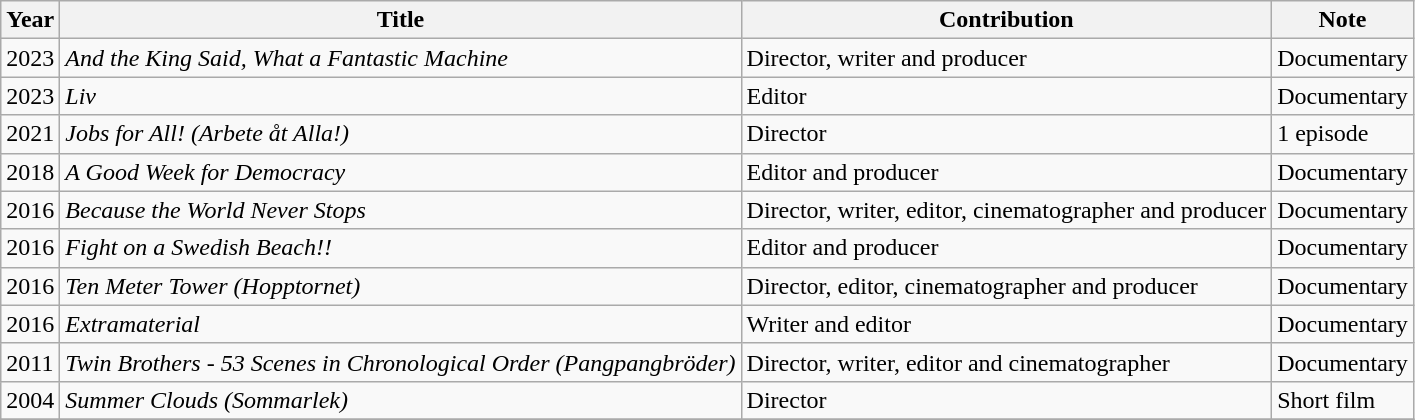<table class="wikitable sortable">
<tr>
<th>Year</th>
<th>Title</th>
<th>Contribution</th>
<th>Note</th>
</tr>
<tr>
<td>2023</td>
<td><em>And the King Said, What a Fantastic Machine</em></td>
<td>Director, writer and producer</td>
<td>Documentary</td>
</tr>
<tr>
<td>2023</td>
<td><em>Liv</em></td>
<td>Editor</td>
<td>Documentary</td>
</tr>
<tr>
<td>2021</td>
<td><em>Jobs for All!</em> <em>(Arbete åt Alla!)</em></td>
<td>Director</td>
<td>1 episode</td>
</tr>
<tr>
<td>2018</td>
<td><em>A Good Week for Democracy</em></td>
<td>Editor and producer</td>
<td>Documentary</td>
</tr>
<tr>
<td>2016</td>
<td><em>Because the World Never Stops</em></td>
<td>Director, writer, editor, cinematographer and producer</td>
<td>Documentary</td>
</tr>
<tr>
<td>2016</td>
<td><em>Fight on a Swedish Beach!!</em></td>
<td>Editor and producer</td>
<td>Documentary</td>
</tr>
<tr>
<td>2016</td>
<td><em>Ten Meter Tower</em> <em>(Hopptornet)</em></td>
<td>Director, editor, cinematographer and producer</td>
<td>Documentary</td>
</tr>
<tr>
<td>2016</td>
<td><em>Extramaterial</em></td>
<td>Writer and editor</td>
<td>Documentary</td>
</tr>
<tr>
<td>2011</td>
<td><em>Twin Brothers - 53 Scenes in Chronological Order</em> <em>(Pangpangbröder)</em></td>
<td>Director, writer, editor and cinematographer</td>
<td>Documentary</td>
</tr>
<tr>
<td>2004</td>
<td><em>Summer Clouds</em> <em>(Sommarlek)</em></td>
<td>Director</td>
<td>Short film</td>
</tr>
<tr>
</tr>
</table>
